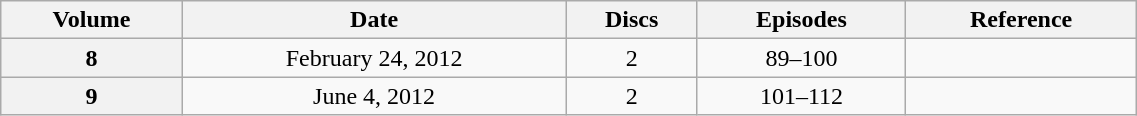<table class="wikitable" style="text-align: center; width: 60%;">
<tr>
<th scope="col" 175px;>Volume</th>
<th scope="col" 125px;>Date</th>
<th scope="col">Discs</th>
<th scope="col">Episodes</th>
<th scope="col">Reference</th>
</tr>
<tr>
<th scope="row">8</th>
<td>February 24, 2012</td>
<td>2</td>
<td>89–100</td>
<td></td>
</tr>
<tr>
<th scope="row">9</th>
<td>June 4, 2012</td>
<td>2</td>
<td>101–112</td>
<td></td>
</tr>
</table>
